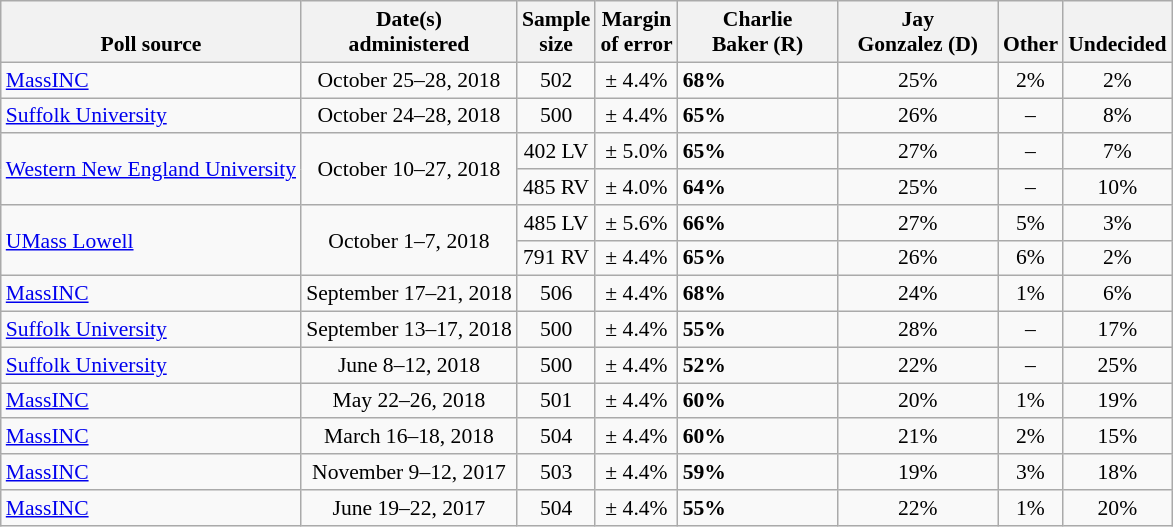<table class="wikitable" style="font-size:90%">
<tr valign=bottom>
<th>Poll source</th>
<th>Date(s)<br>administered</th>
<th>Sample<br>size</th>
<th>Margin<br>of error</th>
<th style="width:100px;">Charlie<br>Baker (R)</th>
<th style="width:100px;">Jay<br>Gonzalez (D)</th>
<th>Other</th>
<th>Undecided</th>
</tr>
<tr>
<td><a href='#'>MassINC</a></td>
<td align=center>October 25–28, 2018</td>
<td align=center>502</td>
<td align=center>± 4.4%</td>
<td><strong>68%</strong></td>
<td align=center>25%</td>
<td align=center>2%</td>
<td align=center>2%</td>
</tr>
<tr>
<td><a href='#'>Suffolk University</a></td>
<td align=center>October 24–28, 2018</td>
<td align=center>500</td>
<td align=center>± 4.4%</td>
<td><strong>65%</strong></td>
<td align=center>26%</td>
<td align=center>–</td>
<td align=center>8%</td>
</tr>
<tr>
<td rowspan=2><a href='#'>Western New England University</a></td>
<td rowspan=2 align=center>October 10–27, 2018</td>
<td align=center>402 LV</td>
<td align=center>± 5.0%</td>
<td><strong>65%</strong></td>
<td align=center>27%</td>
<td align=center>–</td>
<td align=center>7%</td>
</tr>
<tr>
<td align=center>485 RV</td>
<td align=center>± 4.0%</td>
<td><strong>64%</strong></td>
<td align=center>25%</td>
<td align=center>–</td>
<td align=center>10%</td>
</tr>
<tr>
<td rowspan=2><a href='#'>UMass Lowell</a></td>
<td rowspan=2 align=center>October 1–7, 2018</td>
<td align=center>485 LV</td>
<td align=center>± 5.6%</td>
<td><strong>66%</strong></td>
<td align=center>27%</td>
<td align=center>5%</td>
<td align=center>3%</td>
</tr>
<tr>
<td align=center>791 RV</td>
<td align=center>± 4.4%</td>
<td><strong>65%</strong></td>
<td align=center>26%</td>
<td align=center>6%</td>
<td align=center>2%</td>
</tr>
<tr>
<td><a href='#'>MassINC</a></td>
<td align=center>September 17–21, 2018</td>
<td align=center>506</td>
<td align=center>± 4.4%</td>
<td><strong>68%</strong></td>
<td align=center>24%</td>
<td align=center>1%</td>
<td align=center>6%</td>
</tr>
<tr>
<td><a href='#'>Suffolk University</a></td>
<td align=center>September 13–17, 2018</td>
<td align=center>500</td>
<td align=center>± 4.4%</td>
<td><strong>55%</strong></td>
<td align=center>28%</td>
<td align=center>–</td>
<td align=center>17%</td>
</tr>
<tr>
<td><a href='#'>Suffolk University</a></td>
<td align=center>June 8–12, 2018</td>
<td align=center>500</td>
<td align=center>± 4.4%</td>
<td><strong>52%</strong></td>
<td align=center>22%</td>
<td align=center>–</td>
<td align=center>25%</td>
</tr>
<tr>
<td><a href='#'>MassINC</a></td>
<td align=center>May 22–26, 2018</td>
<td align=center>501</td>
<td align=center>± 4.4%</td>
<td><strong>60%</strong></td>
<td align=center>20%</td>
<td align=center>1%</td>
<td align=center>19%</td>
</tr>
<tr>
<td><a href='#'>MassINC</a></td>
<td align=center>March 16–18, 2018</td>
<td align=center>504</td>
<td align=center>± 4.4%</td>
<td><strong>60%</strong></td>
<td align=center>21%</td>
<td align=center>2%</td>
<td align=center>15%</td>
</tr>
<tr>
<td><a href='#'>MassINC</a></td>
<td align=center>November 9–12, 2017</td>
<td align=center>503</td>
<td align=center>± 4.4%</td>
<td><strong>59%</strong></td>
<td align=center>19%</td>
<td align=center>3%</td>
<td align=center>18%</td>
</tr>
<tr>
<td><a href='#'>MassINC</a></td>
<td align=center>June 19–22, 2017</td>
<td align=center>504</td>
<td align=center>± 4.4%</td>
<td><strong>55%</strong></td>
<td align=center>22%</td>
<td align=center>1%</td>
<td align=center>20%</td>
</tr>
</table>
